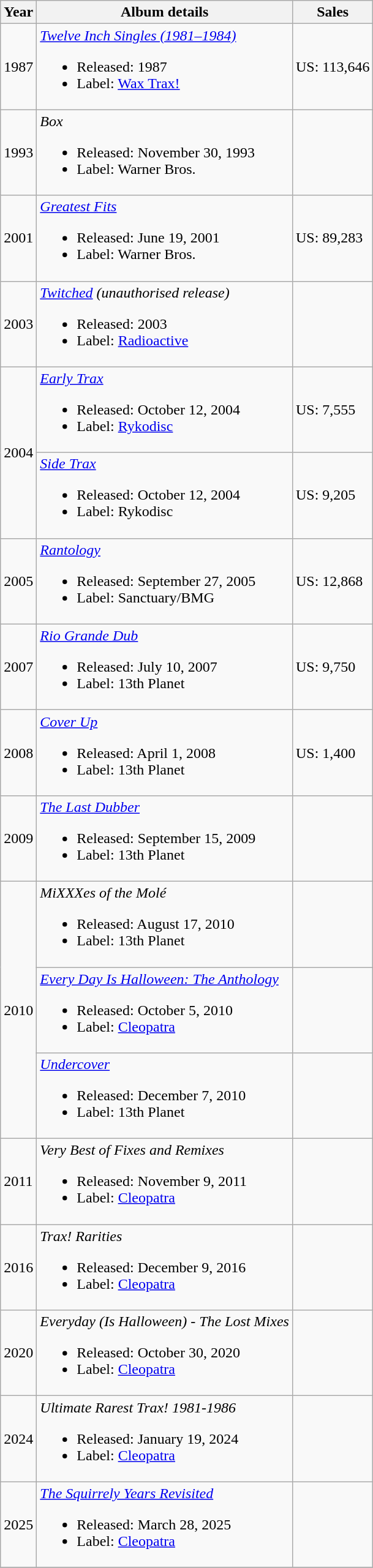<table class="wikitable">
<tr>
<th>Year</th>
<th>Album details</th>
<th>Sales</th>
</tr>
<tr>
<td>1987</td>
<td><em><a href='#'>Twelve Inch Singles (1981–1984)</a></em><br><ul><li>Released: 1987</li><li>Label: <a href='#'>Wax Trax!</a></li></ul></td>
<td>US: 113,646</td>
</tr>
<tr>
<td>1993</td>
<td><em>Box</em><br><ul><li>Released: November 30, 1993</li><li>Label: Warner Bros.</li></ul></td>
<td></td>
</tr>
<tr>
<td>2001</td>
<td><em><a href='#'>Greatest Fits</a></em><br><ul><li>Released: June 19, 2001</li><li>Label: Warner Bros.</li></ul></td>
<td>US: 89,283</td>
</tr>
<tr>
<td>2003</td>
<td><em><a href='#'>Twitched</a> (unauthorised release)</em><br><ul><li>Released: 2003</li><li>Label: <a href='#'>Radioactive</a></li></ul></td>
<td></td>
</tr>
<tr>
<td rowspan="2">2004</td>
<td><em><a href='#'>Early Trax</a></em><br><ul><li>Released: October 12, 2004</li><li>Label: <a href='#'>Rykodisc</a></li></ul></td>
<td>US: 7,555</td>
</tr>
<tr>
<td><em><a href='#'>Side Trax</a></em><br><ul><li>Released: October 12, 2004</li><li>Label: Rykodisc</li></ul></td>
<td>US: 9,205</td>
</tr>
<tr>
<td>2005</td>
<td><em><a href='#'>Rantology</a></em><br><ul><li>Released: September 27, 2005</li><li>Label: Sanctuary/BMG</li></ul></td>
<td>US: 12,868</td>
</tr>
<tr>
<td>2007</td>
<td><em><a href='#'>Rio Grande Dub</a></em><br><ul><li>Released: July 10, 2007</li><li>Label: 13th Planet</li></ul></td>
<td>US: 9,750</td>
</tr>
<tr>
<td>2008</td>
<td><em><a href='#'>Cover Up</a></em><br><ul><li>Released: April 1, 2008</li><li>Label: 13th Planet</li></ul></td>
<td>US: 1,400</td>
</tr>
<tr>
<td>2009</td>
<td><em><a href='#'>The Last Dubber</a></em><br><ul><li>Released: September 15, 2009</li><li>Label: 13th Planet</li></ul></td>
<td></td>
</tr>
<tr>
<td rowspan="3">2010</td>
<td><em>MiXXXes of the Molé</em><br><ul><li>Released: August 17, 2010</li><li>Label: 13th Planet</li></ul></td>
<td></td>
</tr>
<tr>
<td><em><a href='#'>Every Day Is Halloween: The Anthology</a></em><br><ul><li>Released: October 5, 2010</li><li>Label: <a href='#'>Cleopatra</a></li></ul></td>
<td></td>
</tr>
<tr>
<td><em><a href='#'>Undercover</a></em><br><ul><li>Released: December 7, 2010</li><li>Label: 13th Planet</li></ul></td>
<td></td>
</tr>
<tr>
<td>2011</td>
<td><em>Very Best of Fixes and Remixes</em><br><ul><li>Released: November 9, 2011</li><li>Label: <a href='#'>Cleopatra</a></li></ul></td>
<td></td>
</tr>
<tr>
<td>2016</td>
<td><em>Trax! Rarities</em><br><ul><li>Released: December 9, 2016</li><li>Label: <a href='#'>Cleopatra</a></li></ul></td>
<td></td>
</tr>
<tr>
<td>2020</td>
<td><em>Everyday (Is Halloween) - The Lost Mixes</em><br><ul><li>Released: October 30, 2020</li><li>Label: <a href='#'>Cleopatra</a></li></ul></td>
<td></td>
</tr>
<tr>
<td>2024</td>
<td><em>Ultimate Rarest Trax! 1981-1986</em><br><ul><li>Released: January 19, 2024</li><li>Label: <a href='#'>Cleopatra</a></li></ul></td>
<td></td>
</tr>
<tr>
<td>2025</td>
<td><em><a href='#'>The Squirrely Years Revisited</a></em><br><ul><li>Released: March 28, 2025</li><li>Label: <a href='#'>Cleopatra</a></li></ul></td>
<td></td>
</tr>
<tr>
</tr>
</table>
